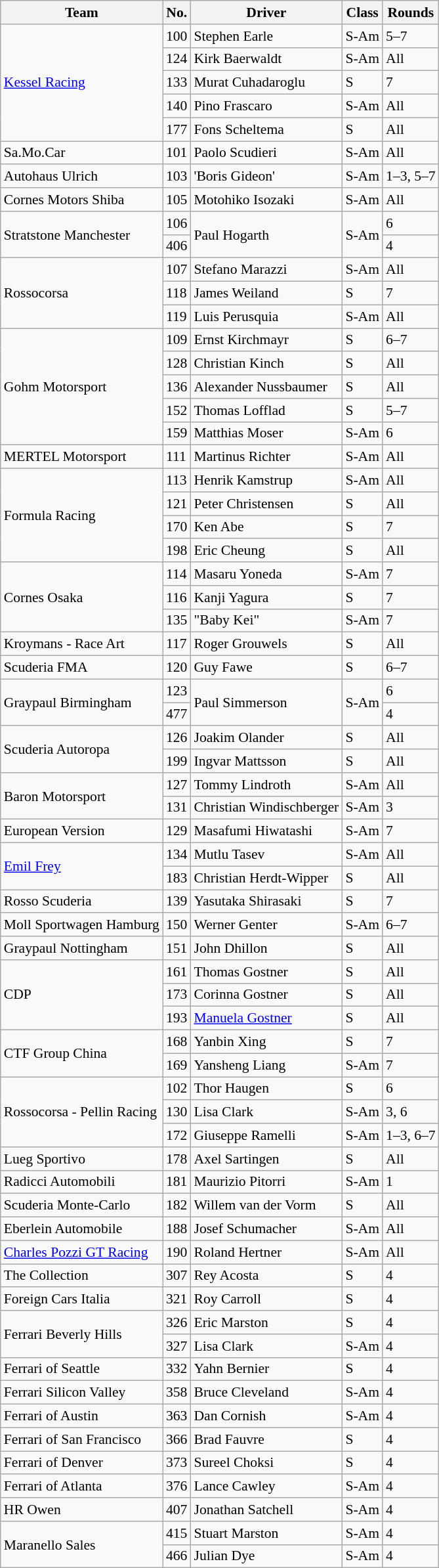<table class="wikitable" style="font-size:90%;">
<tr>
<th>Team</th>
<th>No.</th>
<th>Driver</th>
<th>Class</th>
<th>Rounds</th>
</tr>
<tr>
<td rowspan="5"> <a href='#'>Kessel Racing</a></td>
<td>100</td>
<td> Stephen Earle</td>
<td>S-Am</td>
<td>5–7</td>
</tr>
<tr>
<td>124</td>
<td> Kirk Baerwaldt</td>
<td>S-Am</td>
<td>All</td>
</tr>
<tr>
<td>133</td>
<td> Murat Cuhadaroglu</td>
<td>S</td>
<td>7</td>
</tr>
<tr>
<td>140</td>
<td> Pino Frascaro</td>
<td>S-Am</td>
<td>All</td>
</tr>
<tr>
<td>177</td>
<td> Fons Scheltema</td>
<td>S</td>
<td>All</td>
</tr>
<tr>
<td> Sa.Mo.Car</td>
<td>101</td>
<td> Paolo Scudieri</td>
<td>S-Am</td>
<td>All</td>
</tr>
<tr>
<td> Autohaus Ulrich</td>
<td>103</td>
<td> 'Boris Gideon'</td>
<td>S-Am</td>
<td>1–3, 5–7</td>
</tr>
<tr>
<td> Cornes Motors Shiba</td>
<td>105</td>
<td> Motohiko Isozaki</td>
<td>S-Am</td>
<td>All</td>
</tr>
<tr>
<td rowspan="2"> Stratstone Manchester</td>
<td>106</td>
<td rowspan="2"> Paul Hogarth</td>
<td rowspan="2">S-Am</td>
<td>6</td>
</tr>
<tr>
<td>406</td>
<td>4</td>
</tr>
<tr>
<td rowspan="3"> Rossocorsa</td>
<td>107</td>
<td> Stefano Marazzi</td>
<td>S-Am</td>
<td>All</td>
</tr>
<tr>
<td>118</td>
<td> James Weiland</td>
<td>S</td>
<td>7</td>
</tr>
<tr>
<td>119</td>
<td> Luis Perusquia</td>
<td>S-Am</td>
<td>All</td>
</tr>
<tr>
<td rowspan="5"> Gohm Motorsport</td>
<td>109</td>
<td> Ernst Kirchmayr</td>
<td>S</td>
<td>6–7</td>
</tr>
<tr>
<td>128</td>
<td> Christian Kinch</td>
<td>S</td>
<td>All</td>
</tr>
<tr>
<td>136</td>
<td> Alexander Nussbaumer</td>
<td>S</td>
<td>All</td>
</tr>
<tr>
<td>152</td>
<td> Thomas Lofflad</td>
<td>S</td>
<td>5–7</td>
</tr>
<tr>
<td>159</td>
<td> Matthias Moser</td>
<td>S-Am</td>
<td>6</td>
</tr>
<tr>
<td> MERTEL Motorsport</td>
<td>111</td>
<td> Martinus Richter</td>
<td>S-Am</td>
<td>All</td>
</tr>
<tr>
<td rowspan="4"> Formula Racing</td>
<td>113</td>
<td> Henrik Kamstrup</td>
<td>S-Am</td>
<td>All</td>
</tr>
<tr>
<td>121</td>
<td> Peter Christensen</td>
<td>S</td>
<td>All</td>
</tr>
<tr>
<td>170</td>
<td> Ken Abe</td>
<td>S</td>
<td>7</td>
</tr>
<tr>
<td>198</td>
<td> Eric Cheung</td>
<td>S</td>
<td>All</td>
</tr>
<tr>
<td rowspan="3"> Cornes Osaka</td>
<td>114</td>
<td> Masaru Yoneda</td>
<td>S-Am</td>
<td>7</td>
</tr>
<tr>
<td>116</td>
<td> Kanji Yagura</td>
<td>S</td>
<td>7</td>
</tr>
<tr>
<td>135</td>
<td> "Baby Kei"</td>
<td>S-Am</td>
<td>7</td>
</tr>
<tr>
<td> Kroymans - Race Art</td>
<td>117</td>
<td> Roger Grouwels</td>
<td>S</td>
<td>All</td>
</tr>
<tr>
<td> Scuderia FMA</td>
<td>120</td>
<td> Guy Fawe</td>
<td>S</td>
<td>6–7</td>
</tr>
<tr>
<td rowspan="2"> Graypaul Birmingham</td>
<td>123</td>
<td rowspan="2"> Paul Simmerson</td>
<td rowspan="2">S-Am</td>
<td>6</td>
</tr>
<tr>
<td>477</td>
<td>4</td>
</tr>
<tr>
<td rowspan="2"> Scuderia Autoropa</td>
<td>126</td>
<td> Joakim Olander</td>
<td>S</td>
<td>All</td>
</tr>
<tr>
<td>199</td>
<td> Ingvar Mattsson</td>
<td>S</td>
<td>All</td>
</tr>
<tr>
<td rowspan="2"> Baron Motorsport</td>
<td>127</td>
<td> Tommy Lindroth</td>
<td>S-Am</td>
<td>All</td>
</tr>
<tr>
<td>131</td>
<td> Christian Windischberger</td>
<td>S-Am</td>
<td>3</td>
</tr>
<tr>
<td> European Version</td>
<td>129</td>
<td> Masafumi Hiwatashi</td>
<td>S-Am</td>
<td>7</td>
</tr>
<tr>
<td rowspan="2"> <a href='#'>Emil Frey</a></td>
<td>134</td>
<td> Mutlu Tasev</td>
<td>S-Am</td>
<td>All</td>
</tr>
<tr>
<td>183</td>
<td> Christian Herdt-Wipper</td>
<td>S</td>
<td>All</td>
</tr>
<tr>
<td> Rosso Scuderia</td>
<td>139</td>
<td> Yasutaka Shirasaki</td>
<td>S</td>
<td>7</td>
</tr>
<tr>
<td> Moll Sportwagen Hamburg</td>
<td>150</td>
<td> Werner Genter</td>
<td>S-Am</td>
<td>6–7</td>
</tr>
<tr>
<td> Graypaul Nottingham</td>
<td>151</td>
<td> John Dhillon</td>
<td>S</td>
<td>All</td>
</tr>
<tr>
<td rowspan="3"> CDP</td>
<td>161</td>
<td> Thomas Gostner</td>
<td>S</td>
<td>All</td>
</tr>
<tr>
<td>173</td>
<td> Corinna Gostner</td>
<td>S</td>
<td>All</td>
</tr>
<tr>
<td>193</td>
<td> <a href='#'>Manuela Gostner</a></td>
<td>S</td>
<td>All</td>
</tr>
<tr>
<td rowspan="2"> CTF Group China</td>
<td>168</td>
<td> Yanbin Xing</td>
<td>S</td>
<td>7</td>
</tr>
<tr>
<td>169</td>
<td> Yansheng Liang</td>
<td>S-Am</td>
<td>7</td>
</tr>
<tr>
<td rowspan="3"> Rossocorsa - Pellin Racing</td>
<td>102</td>
<td> Thor Haugen</td>
<td>S</td>
<td>6</td>
</tr>
<tr>
<td>130</td>
<td> Lisa Clark</td>
<td>S-Am</td>
<td>3, 6</td>
</tr>
<tr>
<td>172</td>
<td> Giuseppe Ramelli</td>
<td>S-Am</td>
<td>1–3, 6–7</td>
</tr>
<tr>
<td> Lueg Sportivo</td>
<td>178</td>
<td> Axel Sartingen</td>
<td>S</td>
<td>All</td>
</tr>
<tr>
<td> Radicci Automobili</td>
<td>181</td>
<td> Maurizio Pitorri</td>
<td>S-Am</td>
<td>1</td>
</tr>
<tr>
<td> Scuderia Monte-Carlo</td>
<td>182</td>
<td> Willem van der Vorm</td>
<td>S</td>
<td>All</td>
</tr>
<tr>
<td> Eberlein Automobile</td>
<td>188</td>
<td> Josef Schumacher</td>
<td>S-Am</td>
<td>All</td>
</tr>
<tr>
<td> <a href='#'>Charles Pozzi GT Racing</a></td>
<td>190</td>
<td> Roland Hertner</td>
<td>S-Am</td>
<td>All</td>
</tr>
<tr>
<td>The Collection</td>
<td>307</td>
<td> Rey Acosta</td>
<td>S</td>
<td>4</td>
</tr>
<tr>
<td> Foreign Cars Italia</td>
<td>321</td>
<td> Roy Carroll</td>
<td>S</td>
<td>4</td>
</tr>
<tr>
<td rowspan="2"> Ferrari Beverly Hills</td>
<td>326</td>
<td> Eric Marston</td>
<td>S</td>
<td>4</td>
</tr>
<tr>
<td>327</td>
<td> Lisa Clark</td>
<td>S-Am</td>
<td>4</td>
</tr>
<tr>
<td> Ferrari of Seattle</td>
<td>332</td>
<td> Yahn Bernier</td>
<td>S</td>
<td>4</td>
</tr>
<tr>
<td> Ferrari Silicon Valley</td>
<td>358</td>
<td> Bruce Cleveland</td>
<td>S-Am</td>
<td>4</td>
</tr>
<tr>
<td> Ferrari of Austin</td>
<td>363</td>
<td> Dan Cornish</td>
<td>S-Am</td>
<td>4</td>
</tr>
<tr>
<td> Ferrari of San Francisco</td>
<td>366</td>
<td> Brad Fauvre</td>
<td>S</td>
<td>4</td>
</tr>
<tr>
<td> Ferrari of Denver</td>
<td>373</td>
<td> Sureel Choksi</td>
<td>S</td>
<td>4</td>
</tr>
<tr>
<td> Ferrari of Atlanta</td>
<td>376</td>
<td> Lance Cawley</td>
<td>S-Am</td>
<td>4</td>
</tr>
<tr>
<td> HR Owen</td>
<td>407</td>
<td> Jonathan Satchell</td>
<td>S-Am</td>
<td>4</td>
</tr>
<tr>
<td rowspan="2"> Maranello Sales</td>
<td>415</td>
<td> Stuart Marston</td>
<td>S-Am</td>
<td>4</td>
</tr>
<tr>
<td>466</td>
<td> Julian Dye</td>
<td>S-Am</td>
<td>4</td>
</tr>
</table>
